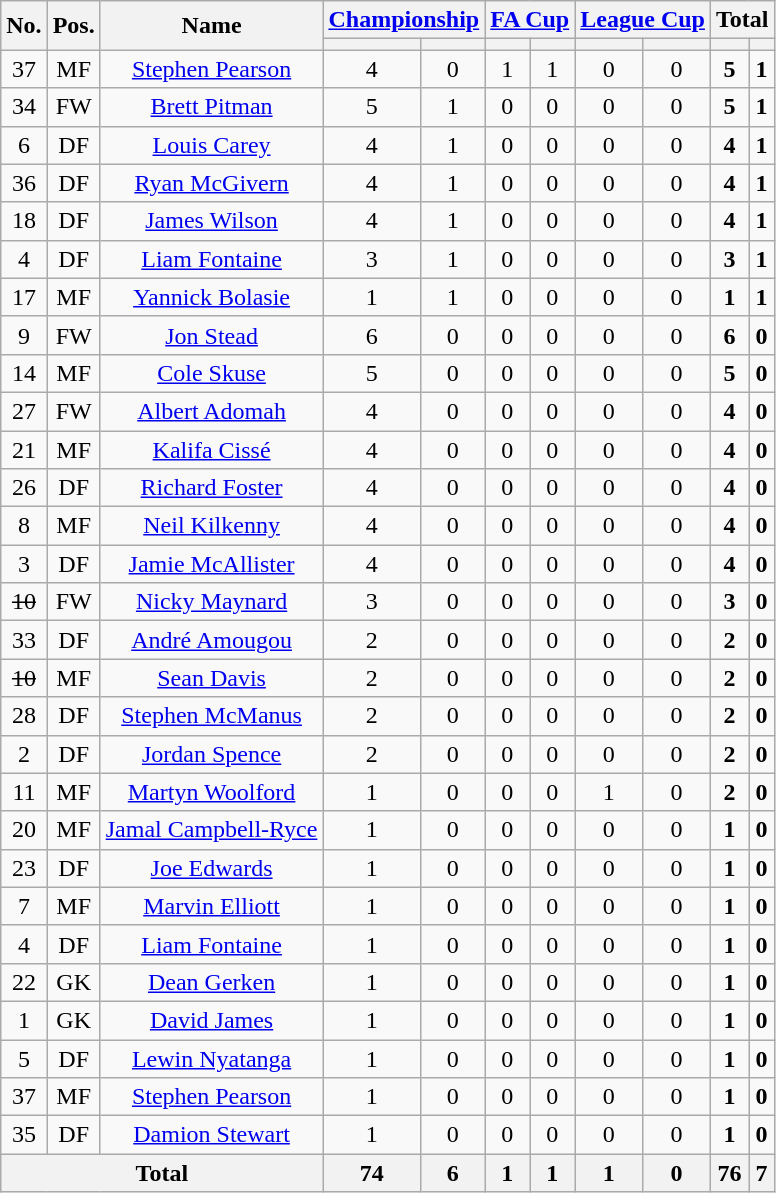<table class="wikitable sortable" style="text-align: center;">
<tr>
<th rowspan="2">No.</th>
<th rowspan="2">Pos.</th>
<th rowspan="2">Name</th>
<th colspan="2"><a href='#'>Championship</a></th>
<th colspan="2"><a href='#'>FA Cup</a></th>
<th colspan="2"><a href='#'>League Cup</a></th>
<th colspan="2">Total</th>
</tr>
<tr>
<th></th>
<th></th>
<th></th>
<th></th>
<th></th>
<th></th>
<th></th>
<th></th>
</tr>
<tr>
<td>37</td>
<td>MF</td>
<td><a href='#'>Stephen Pearson</a></td>
<td>4</td>
<td>0</td>
<td>1</td>
<td>1</td>
<td>0</td>
<td>0</td>
<td><strong>5</strong></td>
<td><strong>1</strong></td>
</tr>
<tr>
<td>34</td>
<td>FW</td>
<td><a href='#'>Brett Pitman</a></td>
<td>5</td>
<td>1</td>
<td>0</td>
<td>0</td>
<td>0</td>
<td>0</td>
<td><strong>5</strong></td>
<td><strong>1</strong></td>
</tr>
<tr>
<td>6</td>
<td>DF</td>
<td><a href='#'>Louis Carey</a></td>
<td>4</td>
<td>1</td>
<td>0</td>
<td>0</td>
<td>0</td>
<td>0</td>
<td><strong>4</strong></td>
<td><strong>1</strong></td>
</tr>
<tr>
<td>36</td>
<td>DF</td>
<td><a href='#'>Ryan McGivern</a></td>
<td>4</td>
<td>1</td>
<td>0</td>
<td>0</td>
<td>0</td>
<td>0</td>
<td><strong>4</strong></td>
<td><strong>1</strong></td>
</tr>
<tr>
<td>18</td>
<td>DF</td>
<td><a href='#'>James Wilson</a></td>
<td>4</td>
<td>1</td>
<td>0</td>
<td>0</td>
<td>0</td>
<td>0</td>
<td><strong>4</strong></td>
<td><strong>1</strong></td>
</tr>
<tr>
<td>4</td>
<td>DF</td>
<td><a href='#'>Liam Fontaine</a></td>
<td>3</td>
<td>1</td>
<td>0</td>
<td>0</td>
<td>0</td>
<td>0</td>
<td><strong>3</strong></td>
<td><strong>1</strong></td>
</tr>
<tr>
<td>17</td>
<td>MF</td>
<td><a href='#'>Yannick Bolasie</a></td>
<td>1</td>
<td>1</td>
<td>0</td>
<td>0</td>
<td>0</td>
<td>0</td>
<td><strong>1</strong></td>
<td><strong>1</strong></td>
</tr>
<tr>
<td>9</td>
<td>FW</td>
<td><a href='#'>Jon Stead</a></td>
<td>6</td>
<td>0</td>
<td>0</td>
<td>0</td>
<td>0</td>
<td>0</td>
<td><strong>6</strong></td>
<td><strong>0</strong></td>
</tr>
<tr>
<td>14</td>
<td>MF</td>
<td><a href='#'>Cole Skuse</a></td>
<td>5</td>
<td>0</td>
<td>0</td>
<td>0</td>
<td>0</td>
<td>0</td>
<td><strong>5</strong></td>
<td><strong>0</strong></td>
</tr>
<tr>
<td>27</td>
<td>FW</td>
<td><a href='#'>Albert Adomah</a></td>
<td>4</td>
<td>0</td>
<td>0</td>
<td>0</td>
<td>0</td>
<td>0</td>
<td><strong>4</strong></td>
<td><strong>0</strong></td>
</tr>
<tr>
<td>21</td>
<td>MF</td>
<td><a href='#'>Kalifa Cissé</a></td>
<td>4</td>
<td>0</td>
<td>0</td>
<td>0</td>
<td>0</td>
<td>0</td>
<td><strong>4</strong></td>
<td><strong>0</strong></td>
</tr>
<tr>
<td>26</td>
<td>DF</td>
<td><a href='#'>Richard Foster</a></td>
<td>4</td>
<td>0</td>
<td>0</td>
<td>0</td>
<td>0</td>
<td>0</td>
<td><strong>4</strong></td>
<td><strong>0</strong></td>
</tr>
<tr>
<td>8</td>
<td>MF</td>
<td><a href='#'>Neil Kilkenny</a></td>
<td>4</td>
<td>0</td>
<td>0</td>
<td>0</td>
<td>0</td>
<td>0</td>
<td><strong>4</strong></td>
<td><strong>0</strong></td>
</tr>
<tr>
<td>3</td>
<td>DF</td>
<td><a href='#'>Jamie McAllister</a></td>
<td>4</td>
<td>0</td>
<td>0</td>
<td>0</td>
<td>0</td>
<td>0</td>
<td><strong>4</strong></td>
<td><strong>0</strong></td>
</tr>
<tr>
<td><s>10</s></td>
<td>FW</td>
<td><a href='#'>Nicky Maynard</a></td>
<td>3</td>
<td>0</td>
<td>0</td>
<td>0</td>
<td>0</td>
<td>0</td>
<td><strong>3</strong></td>
<td><strong>0</strong></td>
</tr>
<tr>
<td>33</td>
<td>DF</td>
<td><a href='#'>André Amougou</a></td>
<td>2</td>
<td>0</td>
<td>0</td>
<td>0</td>
<td>0</td>
<td>0</td>
<td><strong>2</strong></td>
<td><strong>0</strong></td>
</tr>
<tr>
<td><s>10</s></td>
<td>MF</td>
<td><a href='#'>Sean Davis</a></td>
<td>2</td>
<td>0</td>
<td>0</td>
<td>0</td>
<td>0</td>
<td>0</td>
<td><strong>2</strong></td>
<td><strong>0</strong></td>
</tr>
<tr>
<td>28</td>
<td>DF</td>
<td><a href='#'>Stephen McManus</a></td>
<td>2</td>
<td>0</td>
<td>0</td>
<td>0</td>
<td>0</td>
<td>0</td>
<td><strong>2</strong></td>
<td><strong>0</strong></td>
</tr>
<tr>
<td>2</td>
<td>DF</td>
<td><a href='#'>Jordan Spence</a></td>
<td>2</td>
<td>0</td>
<td>0</td>
<td>0</td>
<td>0</td>
<td>0</td>
<td><strong>2</strong></td>
<td><strong>0</strong></td>
</tr>
<tr>
<td>11</td>
<td>MF</td>
<td><a href='#'>Martyn Woolford</a></td>
<td>1</td>
<td>0</td>
<td>0</td>
<td>0</td>
<td>1</td>
<td>0</td>
<td><strong>2</strong></td>
<td><strong>0</strong></td>
</tr>
<tr>
<td>20</td>
<td>MF</td>
<td><a href='#'>Jamal Campbell-Ryce</a></td>
<td>1</td>
<td>0</td>
<td>0</td>
<td>0</td>
<td>0</td>
<td>0</td>
<td><strong>1</strong></td>
<td><strong>0</strong></td>
</tr>
<tr>
<td>23</td>
<td>DF</td>
<td><a href='#'>Joe Edwards</a></td>
<td>1</td>
<td>0</td>
<td>0</td>
<td>0</td>
<td>0</td>
<td>0</td>
<td><strong>1</strong></td>
<td><strong>0</strong></td>
</tr>
<tr>
<td>7</td>
<td>MF</td>
<td><a href='#'>Marvin Elliott</a></td>
<td>1</td>
<td>0</td>
<td>0</td>
<td>0</td>
<td>0</td>
<td>0</td>
<td><strong>1</strong></td>
<td><strong>0</strong></td>
</tr>
<tr>
<td>4</td>
<td>DF</td>
<td><a href='#'>Liam Fontaine</a></td>
<td>1</td>
<td>0</td>
<td>0</td>
<td>0</td>
<td>0</td>
<td>0</td>
<td><strong>1</strong></td>
<td><strong>0</strong></td>
</tr>
<tr>
<td>22</td>
<td>GK</td>
<td><a href='#'>Dean Gerken</a></td>
<td>1</td>
<td>0</td>
<td>0</td>
<td>0</td>
<td>0</td>
<td>0</td>
<td><strong>1</strong></td>
<td><strong>0</strong></td>
</tr>
<tr>
<td>1</td>
<td>GK</td>
<td><a href='#'>David James</a></td>
<td>1</td>
<td>0</td>
<td>0</td>
<td>0</td>
<td>0</td>
<td>0</td>
<td><strong>1</strong></td>
<td><strong>0</strong></td>
</tr>
<tr>
<td>5</td>
<td>DF</td>
<td><a href='#'>Lewin Nyatanga</a></td>
<td>1</td>
<td>0</td>
<td>0</td>
<td>0</td>
<td>0</td>
<td>0</td>
<td><strong>1</strong></td>
<td><strong>0</strong></td>
</tr>
<tr>
<td>37</td>
<td>MF</td>
<td><a href='#'>Stephen Pearson</a></td>
<td>1</td>
<td>0</td>
<td>0</td>
<td>0</td>
<td>0</td>
<td>0</td>
<td><strong>1</strong></td>
<td><strong>0</strong></td>
</tr>
<tr>
<td>35</td>
<td>DF</td>
<td><a href='#'>Damion Stewart</a></td>
<td>1</td>
<td>0</td>
<td>0</td>
<td>0</td>
<td>0</td>
<td>0</td>
<td><strong>1</strong></td>
<td><strong>0</strong></td>
</tr>
<tr>
<th colspan="3">Total</th>
<th>74</th>
<th>6</th>
<th>1</th>
<th>1</th>
<th>1</th>
<th>0</th>
<th>76</th>
<th>7</th>
</tr>
</table>
